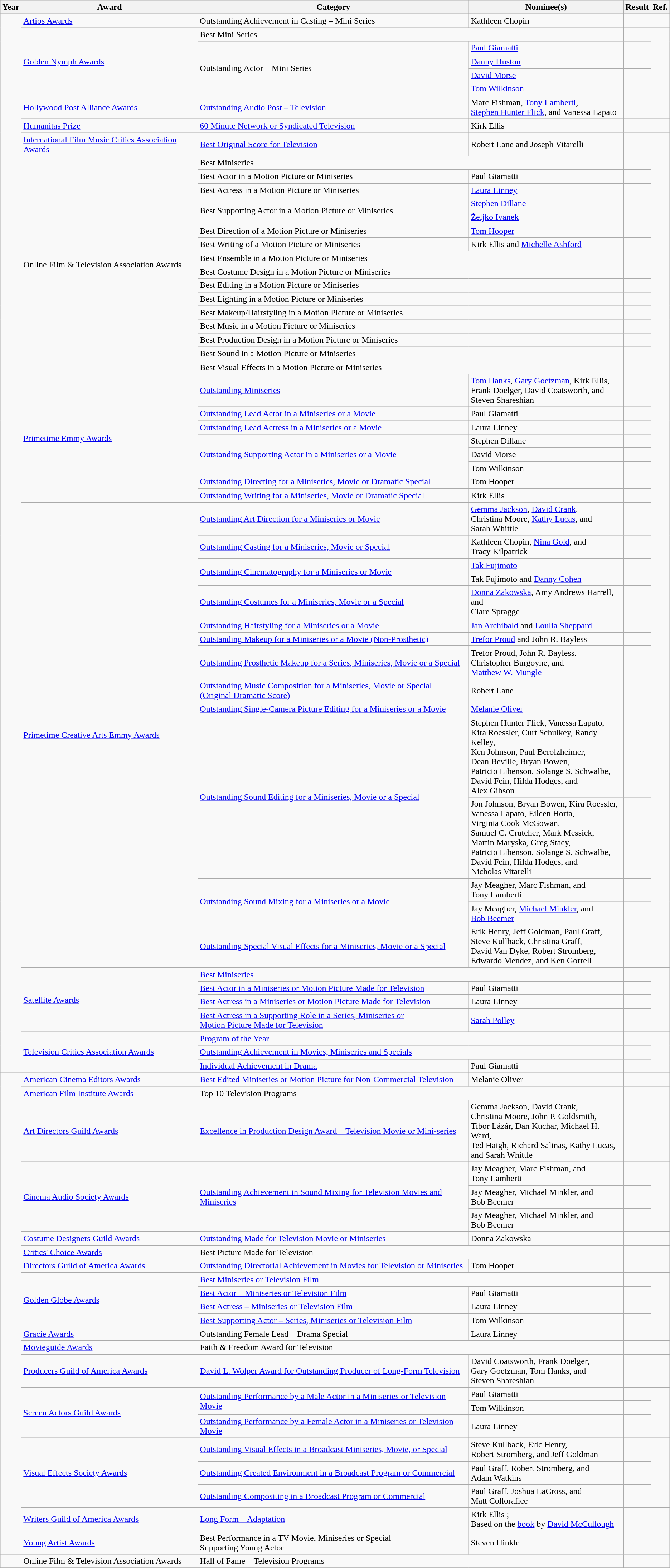<table class="wikitable sortable">
<tr>
<th>Year</th>
<th>Award</th>
<th>Category</th>
<th>Nominee(s)</th>
<th>Result</th>
<th>Ref.</th>
</tr>
<tr>
<td rowspan="55"></td>
<td><a href='#'>Artios Awards</a></td>
<td>Outstanding Achievement in Casting – Mini Series</td>
<td>Kathleen Chopin</td>
<td></td>
<td align="center"></td>
</tr>
<tr>
<td rowspan="5"><a href='#'>Golden Nymph Awards</a></td>
<td colspan="2">Best Mini Series</td>
<td></td>
<td align="center" rowspan="5"></td>
</tr>
<tr>
<td rowspan="4">Outstanding Actor – Mini Series</td>
<td><a href='#'>Paul Giamatti</a></td>
<td></td>
</tr>
<tr>
<td><a href='#'>Danny Huston</a></td>
<td></td>
</tr>
<tr>
<td><a href='#'>David Morse</a></td>
<td></td>
</tr>
<tr>
<td><a href='#'>Tom Wilkinson</a></td>
<td></td>
</tr>
<tr>
<td><a href='#'>Hollywood Post Alliance Awards</a></td>
<td><a href='#'>Outstanding Audio Post – Television</a></td>
<td>Marc Fishman, <a href='#'>Tony Lamberti</a>, <br> <a href='#'>Stephen Hunter Flick</a>, and Vanessa Lapato <br> </td>
<td></td>
<td align="center"></td>
</tr>
<tr>
<td><a href='#'>Humanitas Prize</a></td>
<td><a href='#'>60 Minute Network or Syndicated Television</a></td>
<td>Kirk Ellis </td>
<td></td>
<td align="center"></td>
</tr>
<tr>
<td><a href='#'>International Film Music Critics Association Awards</a></td>
<td><a href='#'>Best Original Score for Television</a></td>
<td>Robert Lane and Joseph Vitarelli</td>
<td></td>
<td align="center"></td>
</tr>
<tr>
<td rowspan="16">Online Film & Television Association Awards</td>
<td colspan="2">Best Miniseries</td>
<td></td>
<td align="center" rowspan="16"></td>
</tr>
<tr>
<td>Best Actor in a Motion Picture or Miniseries</td>
<td>Paul Giamatti</td>
<td></td>
</tr>
<tr>
<td>Best Actress in a Motion Picture or Miniseries</td>
<td><a href='#'>Laura Linney</a></td>
<td></td>
</tr>
<tr>
<td rowspan="2">Best Supporting Actor in a Motion Picture or Miniseries</td>
<td><a href='#'>Stephen Dillane</a></td>
<td></td>
</tr>
<tr>
<td><a href='#'>Željko Ivanek</a></td>
<td></td>
</tr>
<tr>
<td>Best Direction of a Motion Picture or Miniseries</td>
<td><a href='#'>Tom Hooper</a></td>
<td></td>
</tr>
<tr>
<td>Best Writing of a Motion Picture or Miniseries</td>
<td>Kirk Ellis and <a href='#'>Michelle Ashford</a></td>
<td></td>
</tr>
<tr>
<td colspan="2">Best Ensemble in a Motion Picture or Miniseries</td>
<td></td>
</tr>
<tr>
<td colspan="2">Best Costume Design in a Motion Picture or Miniseries</td>
<td></td>
</tr>
<tr>
<td colspan="2">Best Editing in a Motion Picture or Miniseries</td>
<td></td>
</tr>
<tr>
<td colspan="2">Best Lighting in a Motion Picture or Miniseries</td>
<td></td>
</tr>
<tr>
<td colspan="2">Best Makeup/Hairstyling in a Motion Picture or Miniseries</td>
<td></td>
</tr>
<tr>
<td colspan="2">Best Music in a Motion Picture or Miniseries</td>
<td></td>
</tr>
<tr>
<td colspan="2">Best Production Design in a Motion Picture or Miniseries</td>
<td></td>
</tr>
<tr>
<td colspan="2">Best Sound in a Motion Picture or Miniseries</td>
<td></td>
</tr>
<tr>
<td colspan="2">Best Visual Effects in a Motion Picture or Miniseries</td>
<td></td>
</tr>
<tr>
<td rowspan="8"><a href='#'>Primetime Emmy Awards</a></td>
<td><a href='#'>Outstanding Miniseries</a></td>
<td><a href='#'>Tom Hanks</a>, <a href='#'>Gary Goetzman</a>, Kirk Ellis, <br> Frank Doelger, David Coatsworth, and <br> Steven Shareshian</td>
<td></td>
<td align="center" rowspan="23"></td>
</tr>
<tr>
<td><a href='#'>Outstanding Lead Actor in a Miniseries or a Movie</a></td>
<td>Paul Giamatti</td>
<td></td>
</tr>
<tr>
<td><a href='#'>Outstanding Lead Actress in a Miniseries or a Movie</a></td>
<td>Laura Linney</td>
<td></td>
</tr>
<tr>
<td rowspan="3"><a href='#'>Outstanding Supporting Actor in a Miniseries or a Movie</a></td>
<td>Stephen Dillane</td>
<td></td>
</tr>
<tr>
<td>David Morse</td>
<td></td>
</tr>
<tr>
<td>Tom Wilkinson</td>
<td></td>
</tr>
<tr>
<td><a href='#'>Outstanding Directing for a Miniseries, Movie or Dramatic Special</a></td>
<td>Tom Hooper</td>
<td></td>
</tr>
<tr>
<td><a href='#'>Outstanding Writing for a Miniseries, Movie or Dramatic Special</a></td>
<td>Kirk Ellis </td>
<td></td>
</tr>
<tr>
<td rowspan="15"><a href='#'>Primetime Creative Arts Emmy Awards</a></td>
<td><a href='#'>Outstanding Art Direction for a Miniseries or Movie</a></td>
<td><a href='#'>Gemma Jackson</a>, <a href='#'>David Crank</a>, <br> Christina Moore, <a href='#'>Kathy Lucas</a>, and <br> Sarah Whittle</td>
<td></td>
</tr>
<tr>
<td><a href='#'>Outstanding Casting for a Miniseries, Movie or Special</a></td>
<td>Kathleen Chopin, <a href='#'>Nina Gold</a>, and <br> Tracy Kilpatrick</td>
<td></td>
</tr>
<tr>
<td rowspan="2"><a href='#'>Outstanding Cinematography for a Miniseries or Movie</a></td>
<td><a href='#'>Tak Fujimoto</a> </td>
<td></td>
</tr>
<tr>
<td>Tak Fujimoto and <a href='#'>Danny Cohen</a> <br> </td>
<td></td>
</tr>
<tr>
<td><a href='#'>Outstanding Costumes for a Miniseries, Movie or a Special</a></td>
<td><a href='#'>Donna Zakowska</a>, Amy Andrews Harrell, and <br> Clare Spragge </td>
<td></td>
</tr>
<tr>
<td><a href='#'>Outstanding Hairstyling for a Miniseries or a Movie</a></td>
<td><a href='#'>Jan Archibald</a> and <a href='#'>Loulia Sheppard</a></td>
<td></td>
</tr>
<tr>
<td><a href='#'>Outstanding Makeup for a Miniseries or a Movie (Non-Prosthetic)</a></td>
<td><a href='#'>Trefor Proud</a> and John R. Bayless</td>
<td></td>
</tr>
<tr>
<td><a href='#'>Outstanding Prosthetic Makeup for a Series, Miniseries, Movie or a Special</a></td>
<td>Trefor Proud, John R. Bayless, <br> Christopher Burgoyne, and <br> <a href='#'>Matthew W. Mungle</a></td>
<td></td>
</tr>
<tr>
<td><a href='#'>Outstanding Music Composition for a Miniseries, Movie or Special <br> (Original Dramatic Score)</a></td>
<td>Robert Lane </td>
<td></td>
</tr>
<tr>
<td><a href='#'>Outstanding Single-Camera Picture Editing for a Miniseries or a Movie</a></td>
<td><a href='#'>Melanie Oliver</a> </td>
<td></td>
</tr>
<tr>
<td rowspan="2"><a href='#'>Outstanding Sound Editing for a Miniseries, Movie or a Special</a></td>
<td>Stephen Hunter Flick, Vanessa Lapato, <br> Kira Roessler, Curt Schulkey, Randy Kelley, <br> Ken Johnson, Paul Berolzheimer, <br> Dean Beville, Bryan Bowen, <br> Patricio Libenson, Solange S. Schwalbe, <br> David Fein, Hilda Hodges, and <br> Alex Gibson </td>
<td></td>
</tr>
<tr>
<td>Jon Johnson, Bryan Bowen, Kira Roessler, <br> Vanessa Lapato, Eileen Horta, <br> Virginia Cook McGowan, <br> Samuel C. Crutcher, Mark Messick, <br> Martin Maryska, Greg Stacy, <br> Patricio Libenson, Solange S. Schwalbe, <br> David Fein, Hilda Hodges, and <br> Nicholas Vitarelli </td>
<td></td>
</tr>
<tr>
<td rowspan="2"><a href='#'>Outstanding Sound Mixing for a Miniseries or a Movie</a></td>
<td>Jay Meagher, Marc Fishman, and <br> Tony Lamberti </td>
<td></td>
</tr>
<tr>
<td>Jay Meagher, <a href='#'>Michael Minkler</a>, and <br> <a href='#'>Bob Beemer</a> </td>
<td></td>
</tr>
<tr>
<td><a href='#'>Outstanding Special Visual Effects for a Miniseries, Movie or a Special</a></td>
<td>Erik Henry, Jeff Goldman, Paul Graff, <br> Steve Kullback, Christina Graff, <br> David Van Dyke, Robert Stromberg, <br> Edwardo Mendez, and Ken Gorrell <br> </td>
<td></td>
</tr>
<tr>
<td rowspan="4"><a href='#'>Satellite Awards</a></td>
<td colspan="2"><a href='#'>Best Miniseries</a></td>
<td></td>
<td align="center" rowspan="4"></td>
</tr>
<tr>
<td><a href='#'>Best Actor in a Miniseries or Motion Picture Made for Television</a></td>
<td>Paul Giamatti</td>
<td></td>
</tr>
<tr>
<td><a href='#'>Best Actress in a Miniseries or Motion Picture Made for Television</a></td>
<td>Laura Linney</td>
<td></td>
</tr>
<tr>
<td><a href='#'>Best Actress in a Supporting Role in a Series, Miniseries or <br> Motion Picture Made for Television</a></td>
<td><a href='#'>Sarah Polley</a></td>
<td></td>
</tr>
<tr>
<td rowspan="3"><a href='#'>Television Critics Association Awards</a></td>
<td colspan="2"><a href='#'>Program of the Year</a></td>
<td></td>
<td align="center" rowspan="3"></td>
</tr>
<tr>
<td colspan="2"><a href='#'>Outstanding Achievement in Movies, Miniseries and Specials</a></td>
<td></td>
</tr>
<tr>
<td><a href='#'>Individual Achievement in Drama</a></td>
<td>Paul Giamatti</td>
<td></td>
</tr>
<tr>
<td rowspan="24"></td>
<td><a href='#'>American Cinema Editors Awards</a></td>
<td><a href='#'>Best Edited Miniseries or Motion Picture for Non-Commercial Television</a></td>
<td>Melanie Oliver </td>
<td></td>
<td align="center"></td>
</tr>
<tr>
<td><a href='#'>American Film Institute Awards</a></td>
<td colspan="2">Top 10 Television Programs</td>
<td></td>
<td align="center"></td>
</tr>
<tr>
<td><a href='#'>Art Directors Guild Awards</a></td>
<td><a href='#'>Excellence in Production Design Award – Television Movie or Mini-series</a></td>
<td>Gemma Jackson, David Crank, <br> Christina Moore, John P. Goldsmith, <br> Tibor Lázár, Dan Kuchar, Michael H. Ward, <br> Ted Haigh, Richard Salinas, Kathy Lucas, <br> and Sarah Whittle</td>
<td></td>
<td align="center"></td>
</tr>
<tr>
<td rowspan="3"><a href='#'>Cinema Audio Society Awards</a></td>
<td rowspan="3"><a href='#'>Outstanding Achievement in Sound Mixing for Television Movies and Miniseries</a></td>
<td>Jay Meagher, Marc Fishman, and <br> Tony Lamberti </td>
<td></td>
<td align="center" rowspan="3"></td>
</tr>
<tr>
<td>Jay Meagher, Michael Minkler, and <br> Bob Beemer </td>
<td></td>
</tr>
<tr>
<td>Jay Meagher, Michael Minkler, and <br> Bob Beemer </td>
<td></td>
</tr>
<tr>
<td><a href='#'>Costume Designers Guild Awards</a></td>
<td><a href='#'>Outstanding Made for Television Movie or Miniseries</a></td>
<td>Donna Zakowska</td>
<td></td>
<td align="center"></td>
</tr>
<tr>
<td><a href='#'>Critics' Choice Awards</a></td>
<td colspan="2">Best Picture Made for Television</td>
<td></td>
<td align="center"></td>
</tr>
<tr>
<td><a href='#'>Directors Guild of America Awards</a></td>
<td><a href='#'>Outstanding Directorial Achievement in Movies for Television or Miniseries</a></td>
<td>Tom Hooper</td>
<td></td>
<td align="center"></td>
</tr>
<tr>
<td rowspan="4"><a href='#'>Golden Globe Awards</a></td>
<td colspan="2"><a href='#'>Best Miniseries or Television Film</a></td>
<td></td>
<td align="center" rowspan="4"></td>
</tr>
<tr>
<td><a href='#'>Best Actor – Miniseries or Television Film</a></td>
<td>Paul Giamatti</td>
<td></td>
</tr>
<tr>
<td><a href='#'>Best Actress – Miniseries or Television Film</a></td>
<td>Laura Linney</td>
<td></td>
</tr>
<tr>
<td><a href='#'>Best Supporting Actor – Series, Miniseries or Television Film</a></td>
<td>Tom Wilkinson</td>
<td></td>
</tr>
<tr>
<td><a href='#'>Gracie Awards</a></td>
<td>Outstanding Female Lead – Drama Special</td>
<td>Laura Linney</td>
<td></td>
<td align="center"></td>
</tr>
<tr>
<td><a href='#'>Movieguide Awards</a></td>
<td colspan="2">Faith & Freedom Award for Television</td>
<td></td>
<td align="center"></td>
</tr>
<tr>
<td><a href='#'>Producers Guild of America Awards</a></td>
<td><a href='#'>David L. Wolper Award for Outstanding Producer of Long-Form Television</a></td>
<td>David Coatsworth, Frank Doelger, <br> Gary Goetzman, Tom Hanks, and <br> Steven Shareshian</td>
<td></td>
<td align="center"></td>
</tr>
<tr>
<td rowspan="3"><a href='#'>Screen Actors Guild Awards</a></td>
<td rowspan="2"><a href='#'>Outstanding Performance by a Male Actor in a Miniseries or Television Movie</a></td>
<td>Paul Giamatti</td>
<td></td>
<td align="center" rowspan="3"></td>
</tr>
<tr>
<td>Tom Wilkinson</td>
<td></td>
</tr>
<tr>
<td><a href='#'>Outstanding Performance by a Female Actor in a Miniseries or Television Movie</a></td>
<td>Laura Linney</td>
<td></td>
</tr>
<tr>
<td rowspan="3"><a href='#'>Visual Effects Society Awards</a></td>
<td><a href='#'>Outstanding Visual Effects in a Broadcast Miniseries, Movie, or Special</a></td>
<td>Steve Kullback, Eric Henry, <br> Robert Stromberg, and Jeff Goldman <br> </td>
<td></td>
<td align="center" rowspan="3"></td>
</tr>
<tr>
<td><a href='#'>Outstanding Created Environment in a Broadcast Program or Commercial</a></td>
<td>Paul Graff, Robert Stromberg, and <br> Adam Watkins </td>
<td></td>
</tr>
<tr>
<td><a href='#'>Outstanding Compositing in a Broadcast Program or Commercial</a></td>
<td>Paul Graff, Joshua LaCross, and <br> Matt Collorafice </td>
<td></td>
</tr>
<tr>
<td><a href='#'>Writers Guild of America Awards</a></td>
<td><a href='#'>Long Form – Adaptation</a></td>
<td>Kirk Ellis ; <br> Based on the <a href='#'>book</a> by <a href='#'>David McCullough</a></td>
<td></td>
<td align="center"></td>
</tr>
<tr>
<td><a href='#'>Young Artist Awards</a></td>
<td>Best Performance in a TV Movie, Miniseries or Special – <br> Supporting Young Actor</td>
<td>Steven Hinkle</td>
<td></td>
<td align="center"></td>
</tr>
<tr>
<td></td>
<td>Online Film & Television Association Awards</td>
<td colspan="2">Hall of Fame – Television Programs</td>
<td></td>
<td align="center"></td>
</tr>
<tr>
</tr>
</table>
